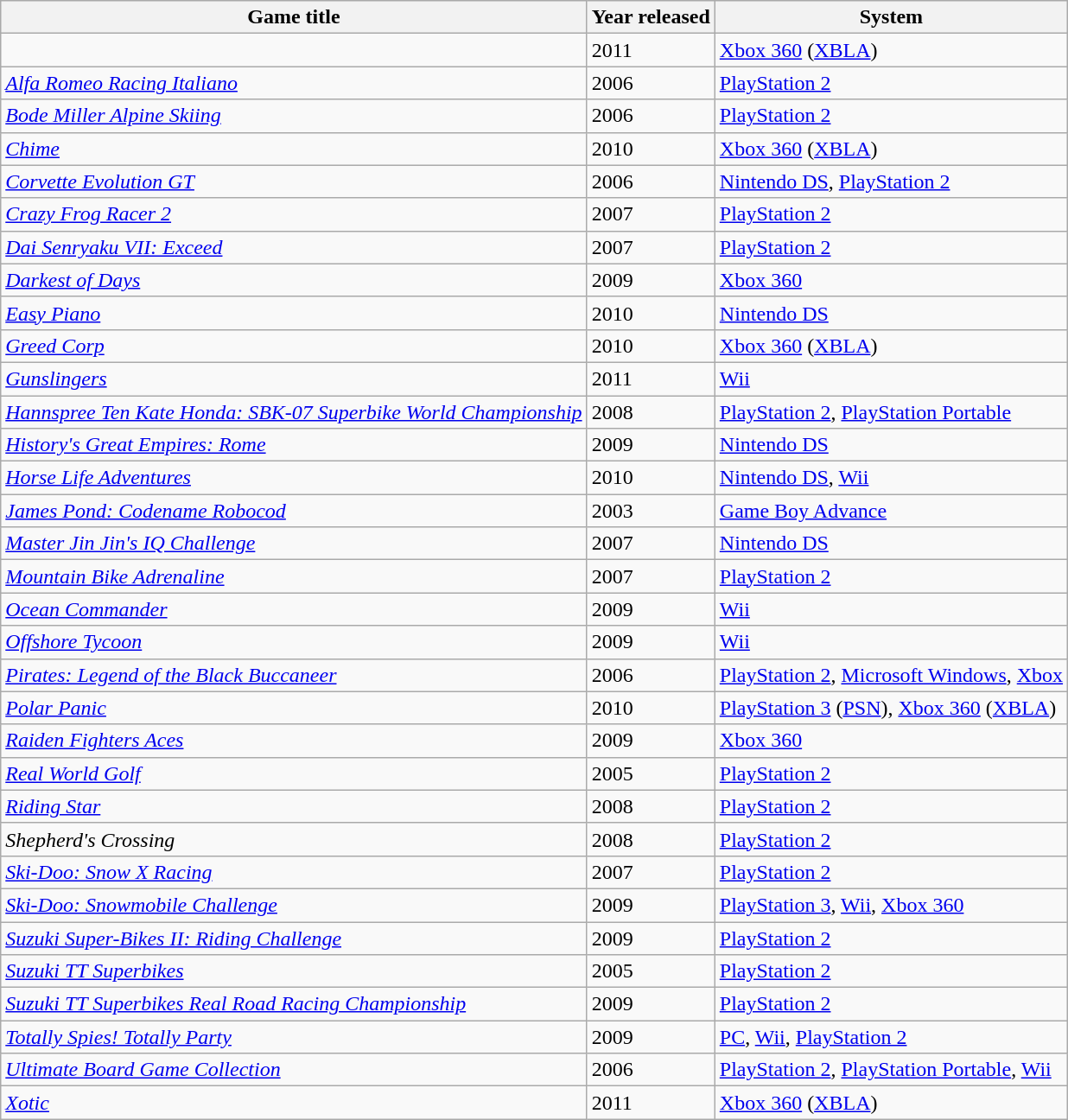<table class="wikitable sortable">
<tr>
<th>Game title</th>
<th>Year released</th>
<th>System</th>
</tr>
<tr>
<td></td>
<td>2011</td>
<td><a href='#'>Xbox 360</a> (<a href='#'>XBLA</a>)</td>
</tr>
<tr>
<td><em><a href='#'>Alfa Romeo Racing Italiano</a></em></td>
<td>2006</td>
<td><a href='#'>PlayStation 2</a></td>
</tr>
<tr>
<td><em><a href='#'>Bode Miller Alpine Skiing</a></em></td>
<td>2006</td>
<td><a href='#'>PlayStation 2</a></td>
</tr>
<tr>
<td><em><a href='#'>Chime</a></em></td>
<td>2010</td>
<td><a href='#'>Xbox 360</a> (<a href='#'>XBLA</a>)</td>
</tr>
<tr>
<td><em><a href='#'>Corvette Evolution GT</a></em></td>
<td>2006</td>
<td><a href='#'>Nintendo DS</a>, <a href='#'>PlayStation 2</a></td>
</tr>
<tr>
<td><em><a href='#'>Crazy Frog Racer 2</a></em></td>
<td>2007</td>
<td><a href='#'>PlayStation 2</a></td>
</tr>
<tr>
<td><em><a href='#'>Dai Senryaku VII: Exceed</a></em></td>
<td>2007</td>
<td><a href='#'>PlayStation 2</a></td>
</tr>
<tr>
<td><em><a href='#'>Darkest of Days</a></em></td>
<td>2009</td>
<td><a href='#'>Xbox 360</a></td>
</tr>
<tr>
<td><em><a href='#'>Easy Piano</a></em></td>
<td>2010</td>
<td><a href='#'>Nintendo DS</a></td>
</tr>
<tr>
<td><em><a href='#'>Greed Corp</a></em></td>
<td>2010</td>
<td><a href='#'>Xbox 360</a> (<a href='#'>XBLA</a>)</td>
</tr>
<tr>
<td><em><a href='#'>Gunslingers</a></em></td>
<td>2011</td>
<td><a href='#'>Wii</a></td>
</tr>
<tr>
<td><em><a href='#'>Hannspree Ten Kate Honda: SBK-07 Superbike World Championship</a></em></td>
<td>2008</td>
<td><a href='#'>PlayStation 2</a>, <a href='#'>PlayStation Portable</a></td>
</tr>
<tr>
<td><em><a href='#'>History's Great Empires: Rome</a></em></td>
<td>2009</td>
<td><a href='#'>Nintendo DS</a></td>
</tr>
<tr>
<td><em><a href='#'>Horse Life Adventures</a></em></td>
<td>2010</td>
<td><a href='#'>Nintendo DS</a>, <a href='#'>Wii</a></td>
</tr>
<tr>
<td><em><a href='#'>James Pond: Codename Robocod</a></em></td>
<td>2003</td>
<td><a href='#'>Game Boy Advance</a></td>
</tr>
<tr>
<td><em><a href='#'>Master Jin Jin's IQ Challenge</a></em></td>
<td>2007</td>
<td><a href='#'>Nintendo DS</a></td>
</tr>
<tr>
<td><em><a href='#'>Mountain Bike Adrenaline</a></em></td>
<td>2007</td>
<td><a href='#'>PlayStation 2</a></td>
</tr>
<tr>
<td><em><a href='#'>Ocean Commander</a></em></td>
<td>2009</td>
<td><a href='#'>Wii</a></td>
</tr>
<tr>
<td><em><a href='#'>Offshore Tycoon</a></em></td>
<td>2009</td>
<td><a href='#'>Wii</a></td>
</tr>
<tr>
<td><em><a href='#'>Pirates: Legend of the Black Buccaneer</a></em></td>
<td>2006</td>
<td><a href='#'>PlayStation 2</a>, <a href='#'>Microsoft Windows</a>, <a href='#'>Xbox</a></td>
</tr>
<tr>
<td><em><a href='#'>Polar Panic</a></em></td>
<td>2010</td>
<td><a href='#'>PlayStation 3</a> (<a href='#'>PSN</a>), <a href='#'>Xbox 360</a> (<a href='#'>XBLA</a>)</td>
</tr>
<tr>
<td><em><a href='#'>Raiden Fighters Aces</a></em></td>
<td>2009</td>
<td><a href='#'>Xbox 360</a></td>
</tr>
<tr>
<td><em><a href='#'>Real World Golf</a></em></td>
<td>2005</td>
<td><a href='#'>PlayStation 2</a></td>
</tr>
<tr>
<td><em><a href='#'>Riding Star</a></em></td>
<td>2008</td>
<td><a href='#'>PlayStation 2</a></td>
</tr>
<tr>
<td><em>Shepherd's Crossing</em></td>
<td>2008</td>
<td><a href='#'>PlayStation 2</a></td>
</tr>
<tr>
<td><em><a href='#'>Ski-Doo: Snow X Racing</a></em></td>
<td>2007</td>
<td><a href='#'>PlayStation 2</a></td>
</tr>
<tr>
<td><em><a href='#'>Ski-Doo: Snowmobile Challenge</a></em></td>
<td>2009</td>
<td><a href='#'>PlayStation 3</a>, <a href='#'>Wii</a>, <a href='#'>Xbox 360</a></td>
</tr>
<tr>
<td><em><a href='#'>Suzuki Super-Bikes II: Riding Challenge</a></em></td>
<td>2009</td>
<td><a href='#'>PlayStation 2</a></td>
</tr>
<tr>
<td><em><a href='#'>Suzuki TT Superbikes</a></em></td>
<td>2005</td>
<td><a href='#'>PlayStation 2</a></td>
</tr>
<tr>
<td><em><a href='#'>Suzuki TT Superbikes Real Road Racing Championship</a></em></td>
<td>2009</td>
<td><a href='#'>PlayStation 2</a></td>
</tr>
<tr>
<td><em><a href='#'>Totally Spies! Totally Party</a></em></td>
<td>2009</td>
<td><a href='#'>PC</a>, <a href='#'>Wii</a>, <a href='#'>PlayStation 2</a></td>
</tr>
<tr>
<td><em><a href='#'>Ultimate Board Game Collection</a></em></td>
<td>2006</td>
<td><a href='#'>PlayStation 2</a>, <a href='#'>PlayStation Portable</a>, <a href='#'>Wii</a></td>
</tr>
<tr>
<td><em><a href='#'>Xotic</a></em></td>
<td>2011</td>
<td><a href='#'>Xbox 360</a> (<a href='#'>XBLA</a>)</td>
</tr>
</table>
